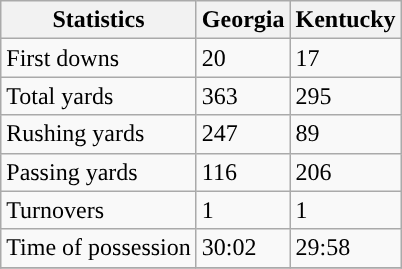<table class="wikitable" style="float: left;">
<tr>
<th>Statistics</th>
<th>Georgia</th>
<th>Kentucky</th>
</tr>
<tr>
<td>First downs</td>
<td>20</td>
<td>17</td>
</tr>
<tr>
<td>Total yards</td>
<td>363</td>
<td>295</td>
</tr>
<tr>
<td>Rushing yards</td>
<td>247</td>
<td>89</td>
</tr>
<tr>
<td>Passing yards</td>
<td>116</td>
<td>206</td>
</tr>
<tr>
<td>Turnovers</td>
<td>1</td>
<td>1</td>
</tr>
<tr>
<td>Time of possession</td>
<td>30:02</td>
<td>29:58</td>
</tr>
<tr>
</tr>
</table>
